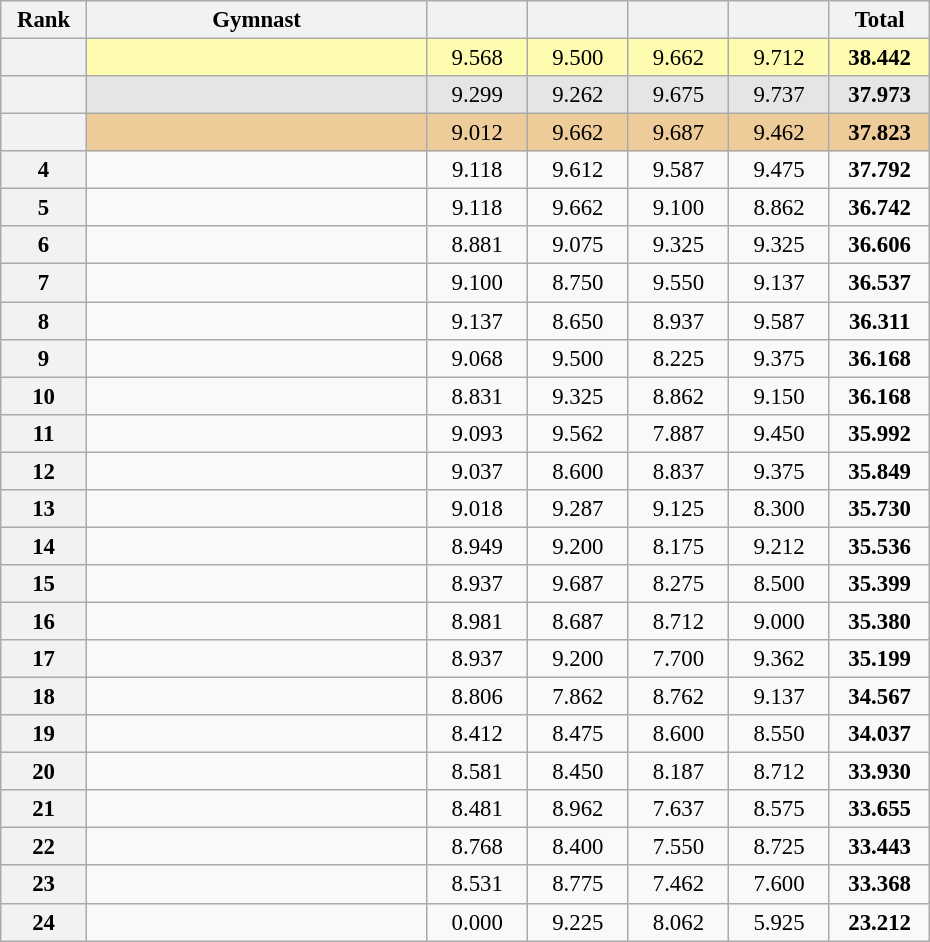<table class="wikitable sortable" style="text-align:center; font-size:95%">
<tr>
<th scope="col" style="width:50px;">Rank</th>
<th scope="col" style="width:220px;">Gymnast</th>
<th scope="col" style="width:60px;"></th>
<th scope="col" style="width:60px;"></th>
<th scope="col" style="width:60px;"></th>
<th scope="col" style="width:60px;"></th>
<th scope="col" style="width:60px;">Total</th>
</tr>
<tr style="background:#fffcaf;">
<th scope=row style="text-align:center"></th>
<td align=left></td>
<td>9.568</td>
<td>9.500</td>
<td>9.662</td>
<td>9.712</td>
<td><strong>38.442</strong></td>
</tr>
<tr style="background:#e5e5e5;">
<th scope=row style="text-align:center"></th>
<td align=left></td>
<td>9.299</td>
<td>9.262</td>
<td>9.675</td>
<td>9.737</td>
<td><strong>37.973</strong></td>
</tr>
<tr style="background:#ec9;">
<th scope=row style="text-align:center"></th>
<td align=left></td>
<td>9.012</td>
<td>9.662</td>
<td>9.687</td>
<td>9.462</td>
<td><strong>37.823</strong></td>
</tr>
<tr>
<th scope=row style="text-align:center">4</th>
<td align=left></td>
<td>9.118</td>
<td>9.612</td>
<td>9.587</td>
<td>9.475</td>
<td><strong>37.792</strong></td>
</tr>
<tr>
<th scope=row style="text-align:center">5</th>
<td align=left></td>
<td>9.118</td>
<td>9.662</td>
<td>9.100</td>
<td>8.862</td>
<td><strong>36.742</strong></td>
</tr>
<tr>
<th scope=row style="text-align:center">6</th>
<td align=left></td>
<td>8.881</td>
<td>9.075</td>
<td>9.325</td>
<td>9.325</td>
<td><strong>36.606</strong></td>
</tr>
<tr>
<th scope=row style="text-align:center">7</th>
<td align=left></td>
<td>9.100</td>
<td>8.750</td>
<td>9.550</td>
<td>9.137</td>
<td><strong>36.537</strong></td>
</tr>
<tr>
<th scope=row style="text-align:center">8</th>
<td align=left></td>
<td>9.137</td>
<td>8.650</td>
<td>8.937</td>
<td>9.587</td>
<td><strong>36.311</strong></td>
</tr>
<tr>
<th scope=row style="text-align:center">9</th>
<td align=left></td>
<td>9.068</td>
<td>9.500</td>
<td>8.225</td>
<td>9.375</td>
<td><strong>36.168</strong></td>
</tr>
<tr>
<th scope=row style="text-align:center">10</th>
<td align=left></td>
<td>8.831</td>
<td>9.325</td>
<td>8.862</td>
<td>9.150</td>
<td><strong>36.168</strong></td>
</tr>
<tr>
<th scope=row style="text-align:center">11</th>
<td align=left></td>
<td>9.093</td>
<td>9.562</td>
<td>7.887</td>
<td>9.450</td>
<td><strong>35.992</strong></td>
</tr>
<tr>
<th scope=row style="text-align:center">12</th>
<td align=left></td>
<td>9.037</td>
<td>8.600</td>
<td>8.837</td>
<td>9.375</td>
<td><strong>35.849</strong></td>
</tr>
<tr>
<th scope=row style="text-align:center">13</th>
<td align=left></td>
<td>9.018</td>
<td>9.287</td>
<td>9.125</td>
<td>8.300</td>
<td><strong>35.730</strong></td>
</tr>
<tr>
<th scope=row style="text-align:center">14</th>
<td align=left></td>
<td>8.949</td>
<td>9.200</td>
<td>8.175</td>
<td>9.212</td>
<td><strong>35.536</strong></td>
</tr>
<tr>
<th scope=row style="text-align:center">15</th>
<td align=left></td>
<td>8.937</td>
<td>9.687</td>
<td>8.275</td>
<td>8.500</td>
<td><strong>35.399</strong></td>
</tr>
<tr>
<th scope=row style="text-align:center">16</th>
<td align=left></td>
<td>8.981</td>
<td>8.687</td>
<td>8.712</td>
<td>9.000</td>
<td><strong>35.380</strong></td>
</tr>
<tr>
<th scope=row style="text-align:center">17</th>
<td align=left></td>
<td>8.937</td>
<td>9.200</td>
<td>7.700</td>
<td>9.362</td>
<td><strong>35.199</strong></td>
</tr>
<tr>
<th scope=row style="text-align:center">18</th>
<td align=left></td>
<td>8.806</td>
<td>7.862</td>
<td>8.762</td>
<td>9.137</td>
<td><strong>34.567</strong></td>
</tr>
<tr>
<th scope=row style="text-align:center">19</th>
<td align=left></td>
<td>8.412</td>
<td>8.475</td>
<td>8.600</td>
<td>8.550</td>
<td><strong>34.037</strong></td>
</tr>
<tr>
<th scope=row style="text-align:center">20</th>
<td align=left></td>
<td>8.581</td>
<td>8.450</td>
<td>8.187</td>
<td>8.712</td>
<td><strong>33.930</strong></td>
</tr>
<tr>
<th scope=row style="text-align:center">21</th>
<td align=left></td>
<td>8.481</td>
<td>8.962</td>
<td>7.637</td>
<td>8.575</td>
<td><strong>33.655</strong></td>
</tr>
<tr>
<th scope=row style="text-align:center">22</th>
<td align=left></td>
<td>8.768</td>
<td>8.400</td>
<td>7.550</td>
<td>8.725</td>
<td><strong>33.443</strong></td>
</tr>
<tr>
<th scope=row style="text-align:center">23</th>
<td align=left></td>
<td>8.531</td>
<td>8.775</td>
<td>7.462</td>
<td>7.600</td>
<td><strong>33.368</strong></td>
</tr>
<tr>
<th scope=row style="text-align:center">24</th>
<td align=left></td>
<td>0.000</td>
<td>9.225</td>
<td>8.062</td>
<td>5.925</td>
<td><strong>23.212</strong></td>
</tr>
</table>
